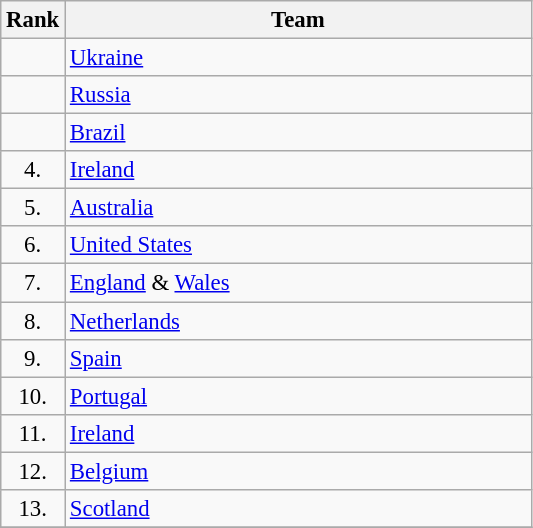<table class="wikitable" style="font-size:95%;">
<tr>
<th>Rank</th>
<th align="left" style="width: 20em">Team</th>
</tr>
<tr>
<td align="center"></td>
<td> <a href='#'>Ukraine</a></td>
</tr>
<tr>
<td align="center"></td>
<td> <a href='#'>Russia</a></td>
</tr>
<tr>
<td align="center"></td>
<td> <a href='#'>Brazil</a></td>
</tr>
<tr>
<td rowspan=1 align="center">4.</td>
<td> <a href='#'>Ireland</a></td>
</tr>
<tr>
<td rowspan=1 align="center">5.</td>
<td> <a href='#'>Australia</a></td>
</tr>
<tr>
<td rowspan=1 align="center">6.</td>
<td> <a href='#'>United States</a></td>
</tr>
<tr>
<td rowspan=1 align="center">7.</td>
<td> <a href='#'>England</a> &  <a href='#'>Wales</a></td>
</tr>
<tr>
<td rowspan=1 align="center">8.</td>
<td> <a href='#'>Netherlands</a></td>
</tr>
<tr>
<td rowspan=1 align="center">9.</td>
<td> <a href='#'>Spain</a></td>
</tr>
<tr>
<td rowspan=1 align="center">10.</td>
<td> <a href='#'>Portugal</a></td>
</tr>
<tr>
<td rowspan=1 align="center">11.</td>
<td> <a href='#'>Ireland</a></td>
</tr>
<tr>
<td rowspan=1 align="center">12.</td>
<td> <a href='#'>Belgium</a></td>
</tr>
<tr>
<td rowspan=1 align="center">13.</td>
<td> <a href='#'>Scotland</a></td>
</tr>
<tr>
</tr>
</table>
